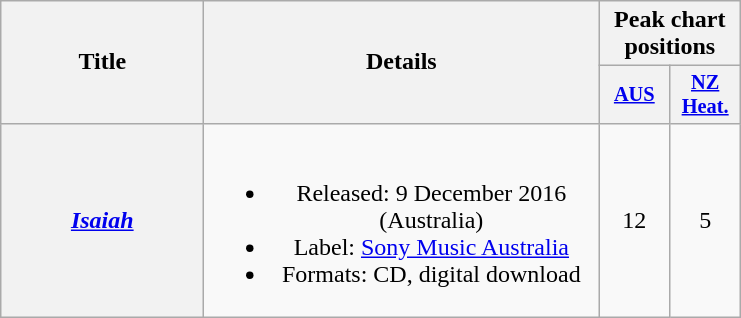<table class="wikitable plainrowheaders" style="text-align:center;">
<tr>
<th scope="col" rowspan="2" style="width:8em;">Title</th>
<th scope="col" rowspan="2" style="width:16em;">Details</th>
<th scope="col" colspan="2">Peak chart positions</th>
</tr>
<tr>
<th scope="col" style="width:3em;font-size:85%;"><a href='#'>AUS</a><br></th>
<th scope="col" style="width:3em;font-size:85%;"><a href='#'>NZ<br>Heat.</a><br></th>
</tr>
<tr>
<th scope="row"><em><a href='#'>Isaiah</a></em></th>
<td><br><ul><li>Released: 9 December 2016 <span>(Australia)</span></li><li>Label: <a href='#'>Sony Music Australia</a></li><li>Formats: CD, digital download</li></ul></td>
<td>12</td>
<td>5</td>
</tr>
</table>
